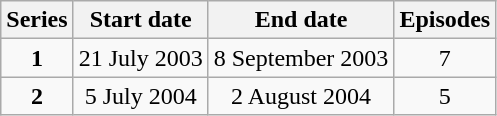<table class="wikitable" style="text-align:center;">
<tr>
<th>Series</th>
<th>Start date</th>
<th>End date</th>
<th>Episodes</th>
</tr>
<tr>
<td><strong>1</strong></td>
<td>21 July 2003</td>
<td>8 September 2003</td>
<td>7</td>
</tr>
<tr>
<td><strong>2</strong></td>
<td>5 July 2004</td>
<td>2 August 2004</td>
<td>5</td>
</tr>
</table>
